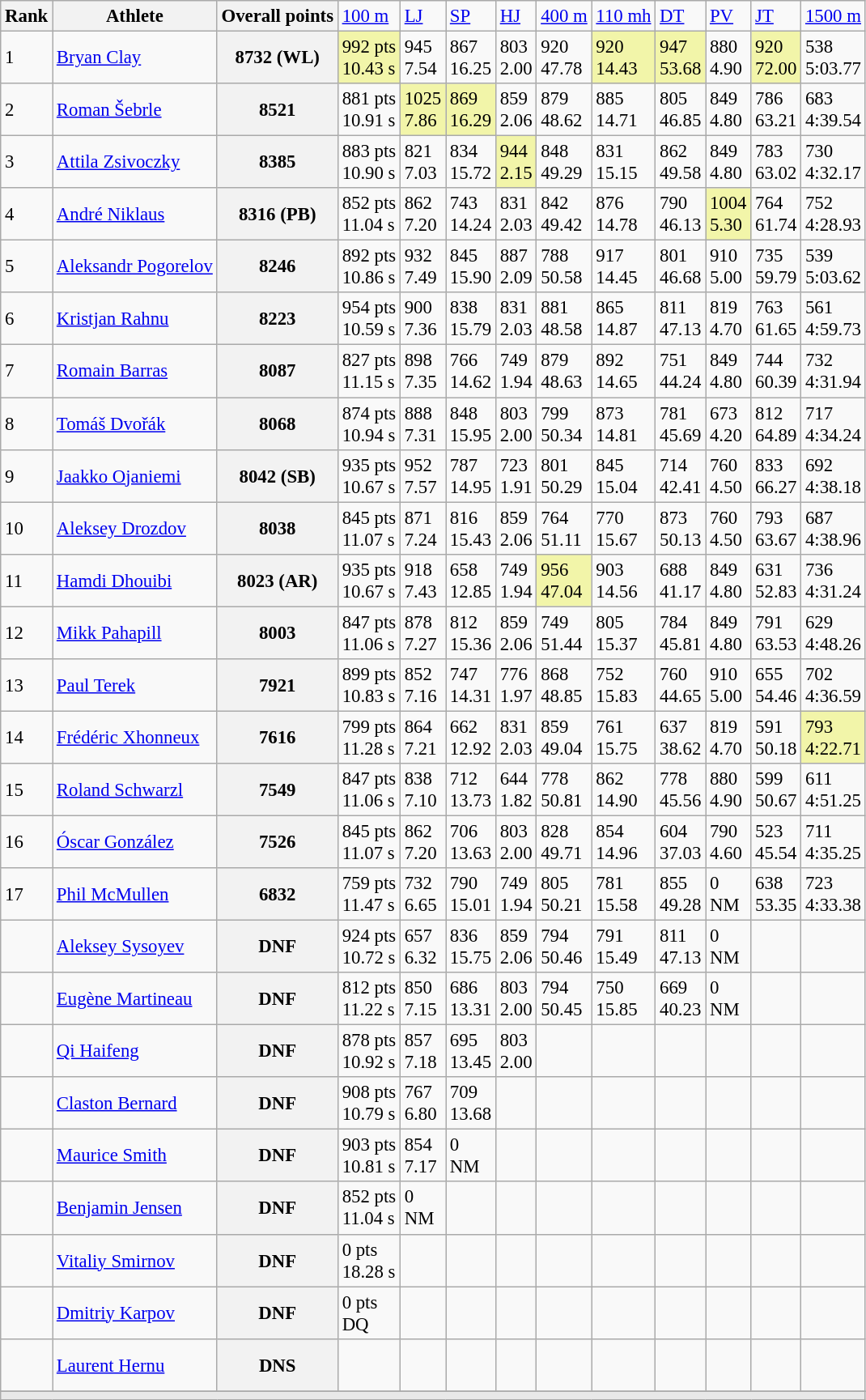<table class=wikitable style="font-size:95%;">
<tr>
<th>Rank</th>
<th>Athlete</th>
<th>Overall points</th>
<td><a href='#'>100 m</a></td>
<td><a href='#'>LJ</a></td>
<td><a href='#'>SP</a></td>
<td><a href='#'>HJ</a></td>
<td><a href='#'>400 m</a></td>
<td><a href='#'>110 mh</a></td>
<td><a href='#'>DT</a></td>
<td><a href='#'>PV</a></td>
<td><a href='#'>JT</a></td>
<td><a href='#'>1500 m</a></td>
</tr>
<tr>
<td>1</td>
<td><a href='#'>Bryan Clay</a><br></td>
<th><strong>8732 (WL)</strong></th>
<td bgcolor="F2F5A9">992 pts<br>10.43 s</td>
<td>945<br>7.54</td>
<td>867<br>16.25</td>
<td>803<br>2.00</td>
<td>920<br>47.78</td>
<td bgcolor="F2F5A9">920<br>14.43</td>
<td bgcolor="F2F5A9">947<br>53.68</td>
<td>880<br>4.90</td>
<td bgcolor="F2F5A9">920<br>72.00</td>
<td>538<br>5:03.77</td>
</tr>
<tr>
<td>2</td>
<td><a href='#'>Roman Šebrle</a><br></td>
<th>8521</th>
<td>881 pts<br>10.91 s</td>
<td bgcolor="F2F5A9">1025<br>7.86</td>
<td bgcolor="F2F5A9">869<br>16.29</td>
<td>859<br>2.06</td>
<td>879<br>48.62</td>
<td>885<br>14.71</td>
<td>805<br>46.85</td>
<td>849<br>4.80</td>
<td>786<br>63.21</td>
<td>683<br>4:39.54</td>
</tr>
<tr>
<td>3</td>
<td><a href='#'>Attila Zsivoczky</a><br></td>
<th>8385</th>
<td>883 pts<br>10.90 s</td>
<td>821 <br>7.03</td>
<td>834<br>15.72</td>
<td bgcolor="F2F5A9">944<br>2.15</td>
<td>848<br>49.29</td>
<td>831<br>15.15</td>
<td>862<br>49.58</td>
<td>849<br>4.80</td>
<td>783<br>63.02</td>
<td>730<br>4:32.17</td>
</tr>
<tr>
<td>4</td>
<td><a href='#'>André Niklaus</a><br></td>
<th>8316 (PB)</th>
<td>852 pts<br>11.04 s</td>
<td>862<br>7.20</td>
<td>743<br>14.24</td>
<td>831<br>2.03</td>
<td>842<br>49.42</td>
<td>876<br>14.78</td>
<td>790<br>46.13</td>
<td bgcolor="F2F5A9">1004<br>5.30</td>
<td>764<br>61.74</td>
<td>752<br>4:28.93</td>
</tr>
<tr>
<td>5</td>
<td><a href='#'>Aleksandr Pogorelov</a><br></td>
<th>8246</th>
<td>892 pts<br>10.86 s</td>
<td>932<br>7.49</td>
<td>845<br>15.90</td>
<td>887<br>2.09</td>
<td>788<br>50.58</td>
<td>917<br>14.45</td>
<td>801<br>46.68</td>
<td>910<br>5.00</td>
<td>735<br>59.79</td>
<td>539<br>5:03.62</td>
</tr>
<tr>
<td>6</td>
<td><a href='#'>Kristjan Rahnu</a><br></td>
<th>8223</th>
<td>954 pts<br>10.59 s</td>
<td>900<br>7.36</td>
<td>838<br>15.79</td>
<td>831<br>2.03</td>
<td>881<br>48.58</td>
<td>865<br>14.87</td>
<td>811<br>47.13</td>
<td>819<br>4.70</td>
<td>763<br>61.65</td>
<td>561<br>4:59.73</td>
</tr>
<tr>
<td>7</td>
<td><a href='#'>Romain Barras</a><br></td>
<th>8087</th>
<td>827 pts<br>11.15 s</td>
<td>898<br>7.35</td>
<td>766<br>14.62</td>
<td>749<br>1.94</td>
<td>879<br>48.63</td>
<td>892<br>14.65</td>
<td>751<br>44.24</td>
<td>849<br>4.80</td>
<td>744<br>60.39</td>
<td>732<br>4:31.94</td>
</tr>
<tr>
<td>8</td>
<td><a href='#'>Tomáš Dvořák</a><br></td>
<th>8068</th>
<td>874 pts<br>10.94 s</td>
<td>888<br>7.31</td>
<td>848<br>15.95</td>
<td>803<br>2.00</td>
<td>799<br>50.34</td>
<td>873<br>14.81</td>
<td>781<br>45.69</td>
<td>673<br>4.20</td>
<td>812<br>64.89</td>
<td>717<br>4:34.24</td>
</tr>
<tr>
<td>9</td>
<td><a href='#'>Jaakko Ojaniemi</a><br></td>
<th>8042 (SB)</th>
<td>935 pts<br>10.67 s</td>
<td>952<br>7.57</td>
<td>787<br>14.95</td>
<td>723<br>1.91</td>
<td>801<br>50.29</td>
<td>845<br>15.04</td>
<td>714<br>42.41</td>
<td>760<br>4.50</td>
<td>833<br>66.27</td>
<td>692<br>4:38.18</td>
</tr>
<tr>
<td>10</td>
<td><a href='#'>Aleksey Drozdov</a><br></td>
<th>8038</th>
<td>845 pts<br>11.07 s</td>
<td>871<br>7.24</td>
<td>816<br>15.43</td>
<td>859<br>2.06</td>
<td>764<br>51.11</td>
<td>770<br>15.67</td>
<td>873<br>50.13</td>
<td>760<br>4.50</td>
<td>793<br>63.67</td>
<td>687<br>4:38.96</td>
</tr>
<tr>
<td>11</td>
<td><a href='#'>Hamdi Dhouibi</a><br></td>
<th>8023 (AR)</th>
<td>935 pts<br>10.67 s</td>
<td>918<br>7.43</td>
<td>658<br>12.85</td>
<td>749<br>1.94</td>
<td bgcolor="F2F5A9">956<br>47.04</td>
<td>903<br>14.56</td>
<td>688<br>41.17</td>
<td>849<br>4.80</td>
<td>631<br>52.83</td>
<td>736<br>4:31.24</td>
</tr>
<tr>
<td>12</td>
<td><a href='#'>Mikk Pahapill</a><br></td>
<th>8003</th>
<td>847 pts<br>11.06 s</td>
<td>878<br>7.27</td>
<td>812<br>15.36</td>
<td>859<br>2.06</td>
<td>749<br>51.44</td>
<td>805<br>15.37</td>
<td>784<br>45.81</td>
<td>849<br>4.80</td>
<td>791<br>63.53</td>
<td>629<br>4:48.26</td>
</tr>
<tr>
<td>13</td>
<td><a href='#'>Paul Terek</a><br></td>
<th>7921</th>
<td>899 pts<br>10.83 s</td>
<td>852<br>7.16</td>
<td>747<br>14.31</td>
<td>776<br>1.97</td>
<td>868<br>48.85</td>
<td>752<br>15.83</td>
<td>760<br>44.65</td>
<td>910<br>5.00</td>
<td>655<br>54.46</td>
<td>702<br>4:36.59</td>
</tr>
<tr>
<td>14</td>
<td><a href='#'>Frédéric Xhonneux</a><br></td>
<th>7616</th>
<td>799 pts<br>11.28 s</td>
<td>864<br>7.21</td>
<td>662<br>12.92</td>
<td>831<br>2.03</td>
<td>859<br>49.04</td>
<td>761<br>15.75</td>
<td>637<br>38.62</td>
<td>819<br>4.70</td>
<td>591<br>50.18</td>
<td bgcolor="F2F5A9">793<br>4:22.71</td>
</tr>
<tr>
<td>15</td>
<td><a href='#'>Roland Schwarzl</a><br></td>
<th>7549</th>
<td>847 pts<br>11.06 s</td>
<td>838<br>7.10</td>
<td>712<br>13.73</td>
<td>644<br>1.82</td>
<td>778<br>50.81</td>
<td>862<br>14.90</td>
<td>778<br>45.56</td>
<td>880<br>4.90</td>
<td>599<br>50.67</td>
<td>611<br>4:51.25</td>
</tr>
<tr>
<td>16</td>
<td><a href='#'>Óscar González</a><br></td>
<th>7526</th>
<td>845 pts<br>11.07 s</td>
<td>862<br>7.20</td>
<td>706<br>13.63</td>
<td>803<br>2.00</td>
<td>828<br>49.71</td>
<td>854<br>14.96</td>
<td>604<br>37.03</td>
<td>790<br>4.60</td>
<td>523<br>45.54</td>
<td>711<br>4:35.25</td>
</tr>
<tr>
<td>17</td>
<td><a href='#'>Phil McMullen</a><br></td>
<th>6832</th>
<td>759 pts<br>11.47 s</td>
<td>732<br>6.65</td>
<td>790<br>15.01</td>
<td>749<br>1.94</td>
<td>805<br>50.21</td>
<td>781<br>15.58</td>
<td>855<br>49.28</td>
<td>0<br>NM</td>
<td>638<br>53.35</td>
<td>723<br>4:33.38</td>
</tr>
<tr>
<td> </td>
<td><a href='#'>Aleksey Sysoyev</a><br></td>
<th>DNF</th>
<td>924 pts<br>10.72 s</td>
<td>657<br>6.32</td>
<td>836<br>15.75</td>
<td>859<br>2.06</td>
<td>794<br>50.46</td>
<td>791<br>15.49</td>
<td>811<br>47.13</td>
<td>0<br>NM</td>
<td> <br> </td>
<td> <br> </td>
</tr>
<tr>
<td> </td>
<td><a href='#'>Eugène Martineau</a><br></td>
<th>DNF</th>
<td>812 pts<br>11.22 s</td>
<td>850<br>7.15</td>
<td>686<br>13.31</td>
<td>803<br>2.00</td>
<td>794<br>50.45</td>
<td>750<br>15.85</td>
<td>669<br>40.23</td>
<td>0<br>NM</td>
<td> <br> </td>
<td> <br> </td>
</tr>
<tr>
<td> </td>
<td><a href='#'>Qi Haifeng</a><br></td>
<th>DNF</th>
<td>878 pts<br>10.92 s</td>
<td>857<br>7.18</td>
<td>695<br>13.45</td>
<td>803<br>2.00</td>
<td> <br> </td>
<td> <br> </td>
<td> <br> </td>
<td> <br> </td>
<td> <br> </td>
<td> <br> </td>
</tr>
<tr>
<td> </td>
<td><a href='#'>Claston Bernard</a><br></td>
<th>DNF</th>
<td>908 pts<br>10.79 s</td>
<td>767<br>6.80</td>
<td>709<br>13.68</td>
<td> <br> </td>
<td> <br> </td>
<td> <br> </td>
<td> <br> </td>
<td> <br> </td>
<td> <br> </td>
<td> <br> </td>
</tr>
<tr>
<td> </td>
<td><a href='#'>Maurice Smith</a><br></td>
<th>DNF</th>
<td>903 pts<br>10.81 s</td>
<td>854<br>7.17</td>
<td>0<br>NM</td>
<td> <br> </td>
<td> <br> </td>
<td> <br> </td>
<td> <br> </td>
<td> <br> </td>
<td> <br> </td>
<td> <br> </td>
</tr>
<tr>
<td> </td>
<td><a href='#'>Benjamin Jensen</a><br></td>
<th>DNF</th>
<td>852 pts<br>11.04 s</td>
<td>0<br>NM</td>
<td> <br> </td>
<td> <br> </td>
<td> <br> </td>
<td> <br> </td>
<td> <br> </td>
<td> <br> </td>
<td> <br> </td>
<td> <br> </td>
</tr>
<tr>
<td> </td>
<td><a href='#'>Vitaliy Smirnov</a><br></td>
<th>DNF</th>
<td>0 pts<br>18.28 s</td>
<td> <br> </td>
<td> <br> </td>
<td> <br> </td>
<td> <br> </td>
<td> <br> </td>
<td> <br> </td>
<td> <br> </td>
<td> <br> </td>
<td> <br> </td>
</tr>
<tr>
<td> </td>
<td><a href='#'>Dmitriy Karpov</a><br></td>
<th>DNF</th>
<td>0 pts<br>DQ</td>
<td> <br> </td>
<td> <br> </td>
<td> <br> </td>
<td> <br> </td>
<td> <br> </td>
<td> <br> </td>
<td> <br> </td>
<td> <br> </td>
<td> <br> </td>
</tr>
<tr>
<td> </td>
<td><a href='#'>Laurent Hernu</a><br></td>
<th>DNS</th>
<td> <br> </td>
<td> <br> </td>
<td> <br> </td>
<td> <br> </td>
<td> <br> </td>
<td> <br> </td>
<td> <br> </td>
<td> <br> </td>
<td> <br> </td>
<td> <br> </td>
</tr>
<tr>
</tr>
<tr bgcolor= e8e8e8>
<td colspan=13></td>
</tr>
</table>
